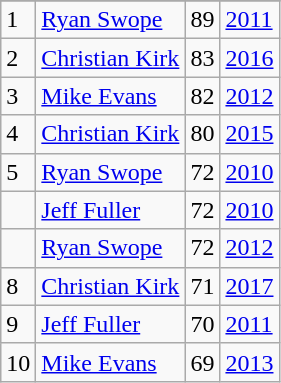<table class="wikitable">
<tr>
</tr>
<tr>
<td>1</td>
<td><a href='#'>Ryan Swope</a></td>
<td>89</td>
<td><a href='#'>2011</a></td>
</tr>
<tr>
<td>2</td>
<td><a href='#'>Christian Kirk</a></td>
<td>83</td>
<td><a href='#'>2016</a></td>
</tr>
<tr>
<td>3</td>
<td><a href='#'>Mike Evans</a></td>
<td>82</td>
<td><a href='#'>2012</a></td>
</tr>
<tr>
<td>4</td>
<td><a href='#'>Christian Kirk</a></td>
<td>80</td>
<td><a href='#'>2015</a></td>
</tr>
<tr>
<td>5</td>
<td><a href='#'>Ryan Swope</a></td>
<td>72</td>
<td><a href='#'>2010</a></td>
</tr>
<tr>
<td></td>
<td><a href='#'>Jeff Fuller</a></td>
<td>72</td>
<td><a href='#'>2010</a></td>
</tr>
<tr>
<td></td>
<td><a href='#'>Ryan Swope</a></td>
<td>72</td>
<td><a href='#'>2012</a></td>
</tr>
<tr>
<td>8</td>
<td><a href='#'>Christian Kirk</a></td>
<td>71</td>
<td><a href='#'>2017</a></td>
</tr>
<tr>
<td>9</td>
<td><a href='#'>Jeff Fuller</a></td>
<td>70</td>
<td><a href='#'>2011</a></td>
</tr>
<tr>
<td>10</td>
<td><a href='#'>Mike Evans</a></td>
<td>69</td>
<td><a href='#'>2013</a></td>
</tr>
</table>
